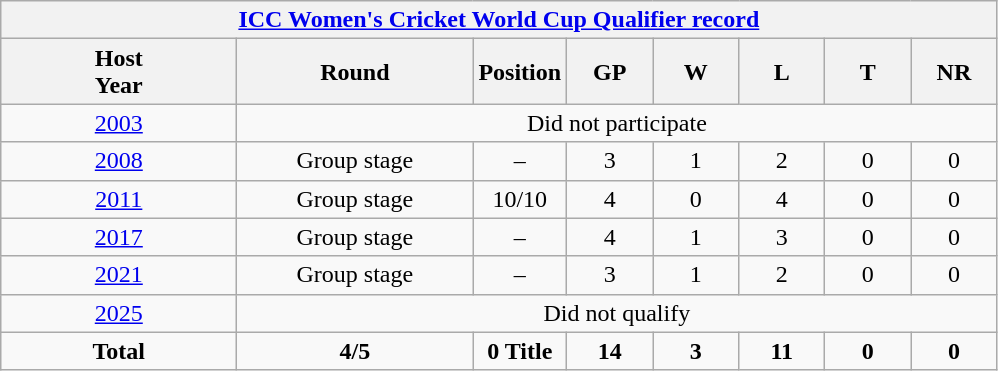<table class="wikitable" style="text-align: center; width=900px;">
<tr>
<th colspan=9><a href='#'>ICC Women's Cricket World Cup Qualifier record</a></th>
</tr>
<tr>
<th width=150>Host<br>Year</th>
<th width=150>Round</th>
<th width=50>Position</th>
<th width=50>GP</th>
<th width=50>W</th>
<th width=50>L</th>
<th width=50>T</th>
<th width=50>NR</th>
</tr>
<tr>
<td> <a href='#'>2003</a></td>
<td colspan=8 rowspan=1>Did not participate</td>
</tr>
<tr>
<td> <a href='#'>2008</a></td>
<td>Group stage</td>
<td>–</td>
<td>3</td>
<td>1</td>
<td>2</td>
<td>0</td>
<td>0</td>
</tr>
<tr>
<td> <a href='#'>2011</a></td>
<td>Group stage</td>
<td>10/10</td>
<td>4</td>
<td>0</td>
<td>4</td>
<td>0</td>
<td>0</td>
</tr>
<tr>
<td> <a href='#'>2017</a></td>
<td>Group stage</td>
<td>–</td>
<td>4</td>
<td>1</td>
<td>3</td>
<td>0</td>
<td>0</td>
</tr>
<tr>
<td> <a href='#'>2021</a></td>
<td>Group stage</td>
<td>–</td>
<td>3</td>
<td>1</td>
<td>2</td>
<td>0</td>
<td>0</td>
</tr>
<tr>
<td> <a href='#'>2025</a></td>
<td colspan=8>Did not qualify</td>
</tr>
<tr>
<td><strong>Total</strong></td>
<td><strong>4/5</strong></td>
<td><strong>0 Title</strong></td>
<td><strong>14</strong></td>
<td><strong>3</strong></td>
<td><strong>11</strong></td>
<td><strong>0</strong></td>
<td><strong>0</strong></td>
</tr>
</table>
